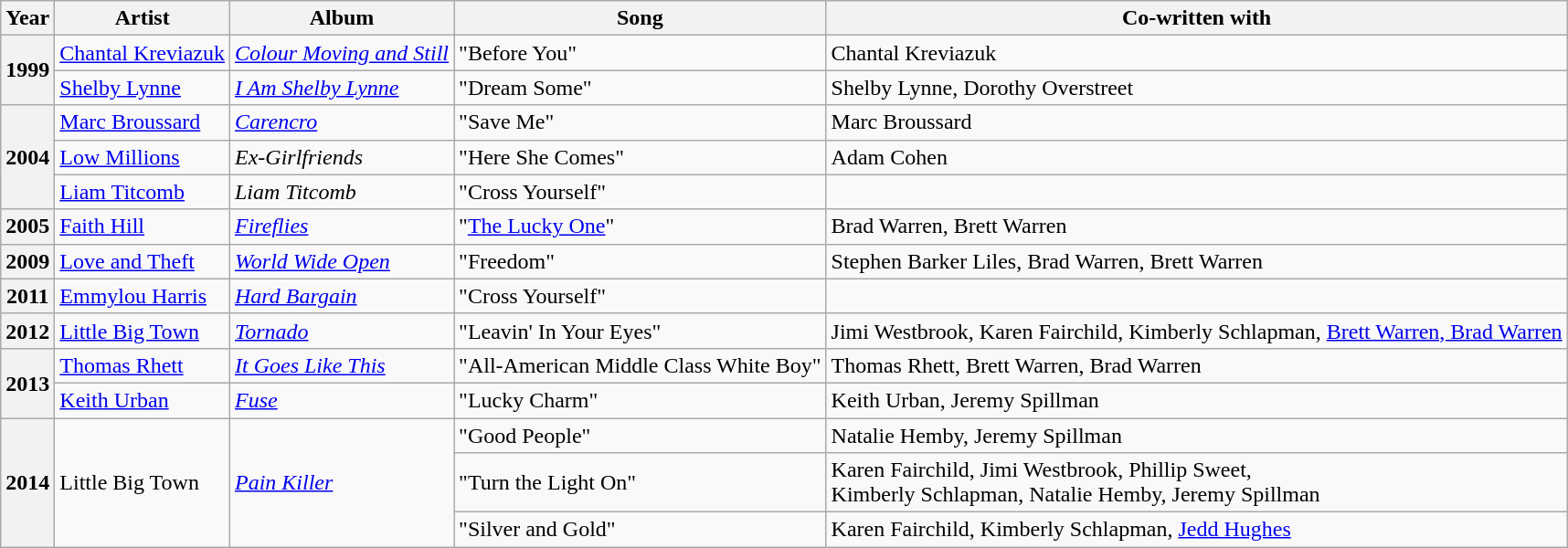<table class="wikitable">
<tr>
<th>Year</th>
<th>Artist</th>
<th>Album</th>
<th>Song</th>
<th>Co-written with</th>
</tr>
<tr>
<th rowspan="2">1999</th>
<td><a href='#'>Chantal Kreviazuk</a></td>
<td><em><a href='#'>Colour Moving and Still</a></em></td>
<td>"Before You"</td>
<td>Chantal Kreviazuk</td>
</tr>
<tr>
<td><a href='#'>Shelby Lynne</a></td>
<td><em><a href='#'>I Am Shelby Lynne</a></em></td>
<td>"Dream Some"</td>
<td>Shelby Lynne, Dorothy Overstreet</td>
</tr>
<tr>
<th rowspan="3">2004</th>
<td><a href='#'>Marc Broussard</a></td>
<td><em><a href='#'>Carencro</a></em></td>
<td>"Save Me"</td>
<td>Marc Broussard</td>
</tr>
<tr>
<td><a href='#'>Low Millions</a></td>
<td><em>Ex-Girlfriends</em></td>
<td>"Here She Comes"</td>
<td>Adam Cohen</td>
</tr>
<tr>
<td><a href='#'>Liam Titcomb</a></td>
<td><em>Liam Titcomb</em></td>
<td>"Cross Yourself"</td>
<td></td>
</tr>
<tr>
<th>2005</th>
<td><a href='#'>Faith Hill</a></td>
<td><em><a href='#'>Fireflies</a></em></td>
<td>"<a href='#'>The Lucky One</a>"</td>
<td>Brad Warren, Brett Warren</td>
</tr>
<tr>
<th>2009</th>
<td><a href='#'>Love and Theft</a></td>
<td><em><a href='#'>World Wide Open</a></em></td>
<td>"Freedom"</td>
<td>Stephen Barker Liles, Brad Warren, Brett Warren</td>
</tr>
<tr>
<th>2011</th>
<td><a href='#'>Emmylou Harris</a></td>
<td><em><a href='#'>Hard Bargain</a></em></td>
<td>"Cross Yourself"</td>
<td></td>
</tr>
<tr>
<th>2012</th>
<td><a href='#'>Little Big Town</a></td>
<td><em><a href='#'>Tornado</a></em></td>
<td>"Leavin' In Your Eyes"</td>
<td>Jimi Westbrook, Karen Fairchild, Kimberly Schlapman, <a href='#'>Brett Warren, Brad Warren</a></td>
</tr>
<tr>
<th rowspan="2">2013</th>
<td><a href='#'>Thomas Rhett</a></td>
<td><em><a href='#'>It Goes Like This</a></em></td>
<td>"All-American Middle Class White Boy"</td>
<td>Thomas Rhett, Brett Warren, Brad Warren</td>
</tr>
<tr>
<td><a href='#'>Keith Urban</a></td>
<td><em><a href='#'>Fuse</a></em></td>
<td>"Lucky Charm"</td>
<td>Keith Urban, Jeremy Spillman</td>
</tr>
<tr>
<th rowspan="3">2014</th>
<td rowspan="3">Little Big Town</td>
<td rowspan="3"><em><a href='#'>Pain Killer</a></em></td>
<td>"Good People"</td>
<td>Natalie Hemby, Jeremy Spillman</td>
</tr>
<tr>
<td>"Turn the Light On"</td>
<td>Karen Fairchild, Jimi Westbrook, Phillip Sweet, <br>Kimberly Schlapman, Natalie Hemby, Jeremy Spillman</td>
</tr>
<tr>
<td>"Silver and Gold"</td>
<td>Karen Fairchild, Kimberly Schlapman, <a href='#'>Jedd Hughes</a></td>
</tr>
</table>
